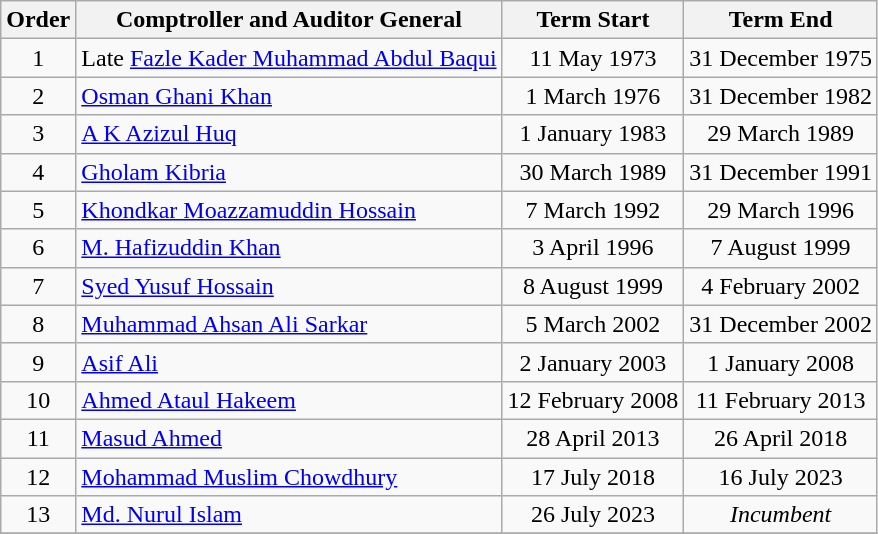<table class="wikitable">
<tr>
<th>Order</th>
<th>Comptroller and Auditor General</th>
<th>Term Start</th>
<th>Term End</th>
</tr>
<tr>
<td align=center>1</td>
<td>Late <a href='#'>Fazle Kader Muhammad Abdul Baqui</a></td>
<td align=center>11 May 1973</td>
<td align=center>31 December 1975</td>
</tr>
<tr>
<td align=center>2</td>
<td><a href='#'>Osman Ghani Khan</a></td>
<td align=center>1 March 1976</td>
<td align=center>31 December 1982</td>
</tr>
<tr>
<td align=center>3</td>
<td><a href='#'>A K Azizul Huq</a></td>
<td align=center>1 January 1983</td>
<td align=center>29 March 1989</td>
</tr>
<tr>
<td align=center>4</td>
<td><a href='#'>Gholam Kibria</a></td>
<td align=center>30 March 1989</td>
<td align=center>31 December 1991</td>
</tr>
<tr>
<td align=center>5</td>
<td><a href='#'>Khondkar Moazzamuddin Hossain</a></td>
<td align=center>7 March 1992</td>
<td align=center>29 March 1996</td>
</tr>
<tr>
<td align=center>6</td>
<td><a href='#'>M. Hafizuddin Khan</a></td>
<td align=center>3 April 1996</td>
<td align=center>7 August 1999</td>
</tr>
<tr>
<td align=center>7</td>
<td><a href='#'>Syed Yusuf Hossain</a></td>
<td align=center>8 August 1999</td>
<td align=center>4 February 2002</td>
</tr>
<tr>
<td align=center>8</td>
<td><a href='#'>Muhammad Ahsan Ali Sarkar</a></td>
<td align=center>5 March 2002</td>
<td align=center>31 December 2002</td>
</tr>
<tr>
<td align=center>9</td>
<td><a href='#'>Asif Ali</a></td>
<td align=center>2 January 2003</td>
<td align=center>1 January 2008</td>
</tr>
<tr>
<td align=center>10</td>
<td><a href='#'>Ahmed Ataul Hakeem</a></td>
<td align=center>12 February 2008</td>
<td align=center>11 February 2013</td>
</tr>
<tr>
<td align=center>11</td>
<td><a href='#'>Masud Ahmed</a></td>
<td align=center>28 April 2013</td>
<td align=center>26 April 2018</td>
</tr>
<tr>
<td align=center>12</td>
<td><a href='#'>Mohammad Muslim Chowdhury</a></td>
<td align=center>17 July 2018</td>
<td align=center>16 July 2023</td>
</tr>
<tr>
<td align=center>13</td>
<td><a href='#'>Md. Nurul Islam</a></td>
<td align=center>26 July 2023</td>
<td align=center><em>Incumbent</em></td>
</tr>
<tr>
</tr>
</table>
